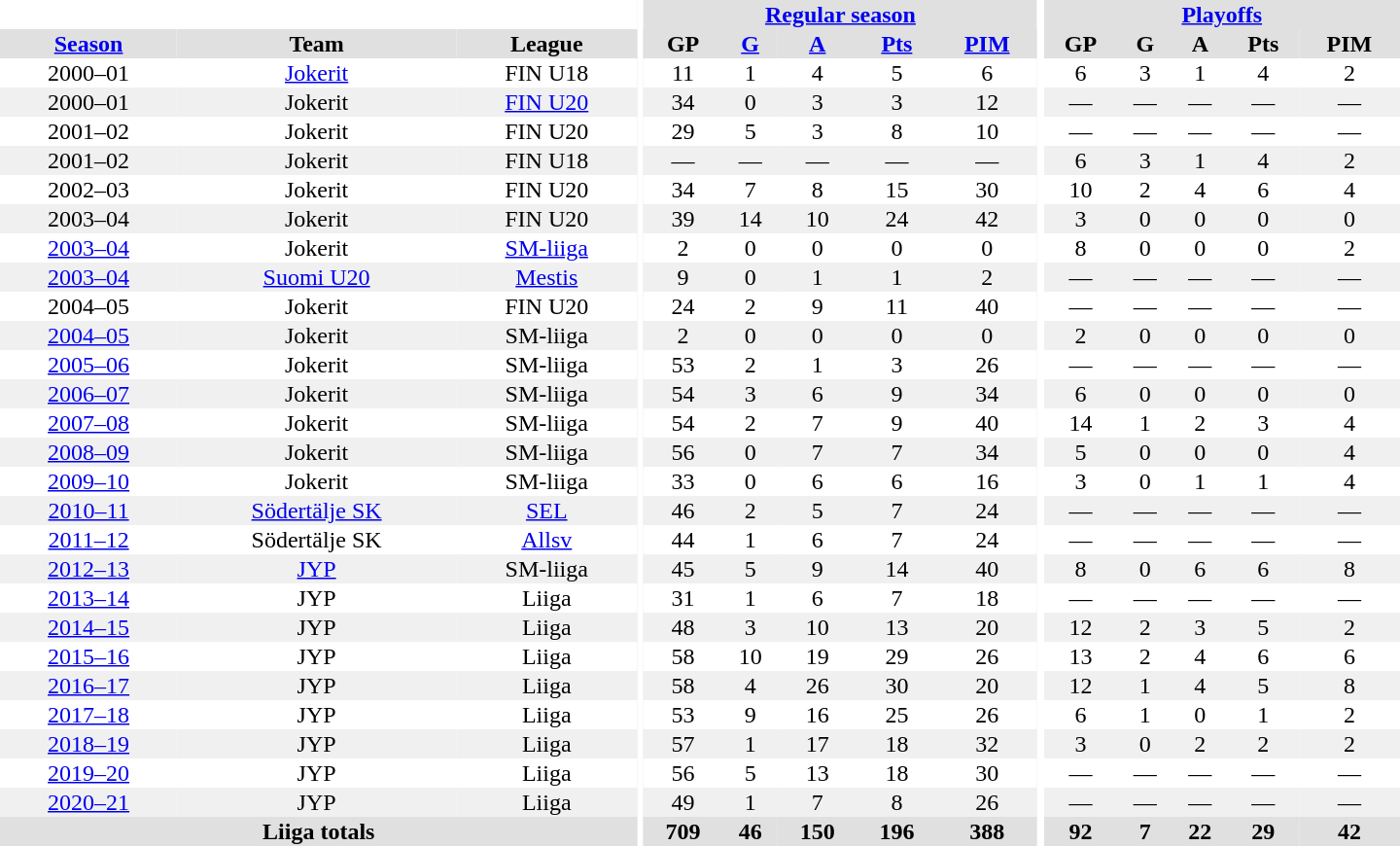<table border="0" cellpadding="1" cellspacing="0" style="text-align:center; width:60em">
<tr bgcolor="#e0e0e0">
<th colspan="3" bgcolor="#ffffff"></th>
<th rowspan="99" bgcolor="#ffffff"></th>
<th colspan="5"><a href='#'>Regular season</a></th>
<th rowspan="99" bgcolor="#ffffff"></th>
<th colspan="5"><a href='#'>Playoffs</a></th>
</tr>
<tr bgcolor="#e0e0e0">
<th><a href='#'>Season</a></th>
<th>Team</th>
<th>League</th>
<th>GP</th>
<th><a href='#'>G</a></th>
<th><a href='#'>A</a></th>
<th><a href='#'>Pts</a></th>
<th><a href='#'>PIM</a></th>
<th>GP</th>
<th>G</th>
<th>A</th>
<th>Pts</th>
<th>PIM</th>
</tr>
<tr>
<td>2000–01</td>
<td><a href='#'>Jokerit</a></td>
<td>FIN U18</td>
<td>11</td>
<td>1</td>
<td>4</td>
<td>5</td>
<td>6</td>
<td>6</td>
<td>3</td>
<td>1</td>
<td>4</td>
<td>2</td>
</tr>
<tr bgcolor="#f0f0f0">
<td>2000–01</td>
<td>Jokerit</td>
<td><a href='#'>FIN U20</a></td>
<td>34</td>
<td>0</td>
<td>3</td>
<td>3</td>
<td>12</td>
<td>—</td>
<td>—</td>
<td>—</td>
<td>—</td>
<td>—</td>
</tr>
<tr>
<td>2001–02</td>
<td>Jokerit</td>
<td>FIN U20</td>
<td>29</td>
<td>5</td>
<td>3</td>
<td>8</td>
<td>10</td>
<td>—</td>
<td>—</td>
<td>—</td>
<td>—</td>
<td>—</td>
</tr>
<tr bgcolor="#f0f0f0">
<td>2001–02</td>
<td>Jokerit</td>
<td>FIN U18</td>
<td>—</td>
<td>—</td>
<td>—</td>
<td>—</td>
<td>—</td>
<td>6</td>
<td>3</td>
<td>1</td>
<td>4</td>
<td>2</td>
</tr>
<tr>
<td>2002–03</td>
<td>Jokerit</td>
<td>FIN U20</td>
<td>34</td>
<td>7</td>
<td>8</td>
<td>15</td>
<td>30</td>
<td>10</td>
<td>2</td>
<td>4</td>
<td>6</td>
<td>4</td>
</tr>
<tr bgcolor="#f0f0f0">
<td>2003–04</td>
<td>Jokerit</td>
<td>FIN U20</td>
<td>39</td>
<td>14</td>
<td>10</td>
<td>24</td>
<td>42</td>
<td>3</td>
<td>0</td>
<td>0</td>
<td>0</td>
<td>0</td>
</tr>
<tr>
<td><a href='#'>2003–04</a></td>
<td>Jokerit</td>
<td><a href='#'>SM-liiga</a></td>
<td>2</td>
<td>0</td>
<td>0</td>
<td>0</td>
<td>0</td>
<td>8</td>
<td>0</td>
<td>0</td>
<td>0</td>
<td>2</td>
</tr>
<tr bgcolor="#f0f0f0">
<td><a href='#'>2003–04</a></td>
<td><a href='#'>Suomi U20</a></td>
<td><a href='#'>Mestis</a></td>
<td>9</td>
<td>0</td>
<td>1</td>
<td>1</td>
<td>2</td>
<td>—</td>
<td>—</td>
<td>—</td>
<td>—</td>
<td>—</td>
</tr>
<tr>
<td>2004–05</td>
<td>Jokerit</td>
<td>FIN U20</td>
<td>24</td>
<td>2</td>
<td>9</td>
<td>11</td>
<td>40</td>
<td>—</td>
<td>—</td>
<td>—</td>
<td>—</td>
<td>—</td>
</tr>
<tr bgcolor="#f0f0f0">
<td><a href='#'>2004–05</a></td>
<td>Jokerit</td>
<td>SM-liiga</td>
<td>2</td>
<td>0</td>
<td>0</td>
<td>0</td>
<td>0</td>
<td>2</td>
<td>0</td>
<td>0</td>
<td>0</td>
<td>0</td>
</tr>
<tr>
<td><a href='#'>2005–06</a></td>
<td>Jokerit</td>
<td>SM-liiga</td>
<td>53</td>
<td>2</td>
<td>1</td>
<td>3</td>
<td>26</td>
<td>—</td>
<td>—</td>
<td>—</td>
<td>—</td>
<td>—</td>
</tr>
<tr bgcolor="#f0f0f0">
<td><a href='#'>2006–07</a></td>
<td>Jokerit</td>
<td>SM-liiga</td>
<td>54</td>
<td>3</td>
<td>6</td>
<td>9</td>
<td>34</td>
<td>6</td>
<td>0</td>
<td>0</td>
<td>0</td>
<td>0</td>
</tr>
<tr>
<td><a href='#'>2007–08</a></td>
<td>Jokerit</td>
<td>SM-liiga</td>
<td>54</td>
<td>2</td>
<td>7</td>
<td>9</td>
<td>40</td>
<td>14</td>
<td>1</td>
<td>2</td>
<td>3</td>
<td>4</td>
</tr>
<tr bgcolor="#f0f0f0">
<td><a href='#'>2008–09</a></td>
<td>Jokerit</td>
<td>SM-liiga</td>
<td>56</td>
<td>0</td>
<td>7</td>
<td>7</td>
<td>34</td>
<td>5</td>
<td>0</td>
<td>0</td>
<td>0</td>
<td>4</td>
</tr>
<tr>
<td><a href='#'>2009–10</a></td>
<td>Jokerit</td>
<td>SM-liiga</td>
<td>33</td>
<td>0</td>
<td>6</td>
<td>6</td>
<td>16</td>
<td>3</td>
<td>0</td>
<td>1</td>
<td>1</td>
<td>4</td>
</tr>
<tr bgcolor="#f0f0f0">
<td><a href='#'>2010–11</a></td>
<td><a href='#'>Södertälje SK</a></td>
<td><a href='#'>SEL</a></td>
<td>46</td>
<td>2</td>
<td>5</td>
<td>7</td>
<td>24</td>
<td>—</td>
<td>—</td>
<td>—</td>
<td>—</td>
<td>—</td>
</tr>
<tr>
<td><a href='#'>2011–12</a></td>
<td>Södertälje SK</td>
<td><a href='#'>Allsv</a></td>
<td>44</td>
<td>1</td>
<td>6</td>
<td>7</td>
<td>24</td>
<td>—</td>
<td>—</td>
<td>—</td>
<td>—</td>
<td>—</td>
</tr>
<tr bgcolor="#f0f0f0">
<td><a href='#'>2012–13</a></td>
<td><a href='#'>JYP</a></td>
<td>SM-liiga</td>
<td>45</td>
<td>5</td>
<td>9</td>
<td>14</td>
<td>40</td>
<td>8</td>
<td>0</td>
<td>6</td>
<td>6</td>
<td>8</td>
</tr>
<tr>
<td><a href='#'>2013–14</a></td>
<td>JYP</td>
<td>Liiga</td>
<td>31</td>
<td>1</td>
<td>6</td>
<td>7</td>
<td>18</td>
<td>—</td>
<td>—</td>
<td>—</td>
<td>—</td>
<td>—</td>
</tr>
<tr bgcolor="#f0f0f0">
<td><a href='#'>2014–15</a></td>
<td>JYP</td>
<td>Liiga</td>
<td>48</td>
<td>3</td>
<td>10</td>
<td>13</td>
<td>20</td>
<td>12</td>
<td>2</td>
<td>3</td>
<td>5</td>
<td>2</td>
</tr>
<tr>
<td><a href='#'>2015–16</a></td>
<td>JYP</td>
<td>Liiga</td>
<td>58</td>
<td>10</td>
<td>19</td>
<td>29</td>
<td>26</td>
<td>13</td>
<td>2</td>
<td>4</td>
<td>6</td>
<td>6</td>
</tr>
<tr bgcolor="#f0f0f0">
<td><a href='#'>2016–17</a></td>
<td>JYP</td>
<td>Liiga</td>
<td>58</td>
<td>4</td>
<td>26</td>
<td>30</td>
<td>20</td>
<td>12</td>
<td>1</td>
<td>4</td>
<td>5</td>
<td>8</td>
</tr>
<tr>
<td><a href='#'>2017–18</a></td>
<td>JYP</td>
<td>Liiga</td>
<td>53</td>
<td>9</td>
<td>16</td>
<td>25</td>
<td>26</td>
<td>6</td>
<td>1</td>
<td>0</td>
<td>1</td>
<td>2</td>
</tr>
<tr bgcolor="#f0f0f0">
<td><a href='#'>2018–19</a></td>
<td>JYP</td>
<td>Liiga</td>
<td>57</td>
<td>1</td>
<td>17</td>
<td>18</td>
<td>32</td>
<td>3</td>
<td>0</td>
<td>2</td>
<td>2</td>
<td>2</td>
</tr>
<tr>
<td><a href='#'>2019–20</a></td>
<td>JYP</td>
<td>Liiga</td>
<td>56</td>
<td>5</td>
<td>13</td>
<td>18</td>
<td>30</td>
<td>—</td>
<td>—</td>
<td>—</td>
<td>—</td>
<td>—</td>
</tr>
<tr bgcolor="#f0f0f0">
<td><a href='#'>2020–21</a></td>
<td>JYP</td>
<td>Liiga</td>
<td>49</td>
<td>1</td>
<td>7</td>
<td>8</td>
<td>26</td>
<td>—</td>
<td>—</td>
<td>—</td>
<td>—</td>
<td>—</td>
</tr>
<tr bgcolor="#e0e0e0">
<th colspan="3">Liiga totals</th>
<th>709</th>
<th>46</th>
<th>150</th>
<th>196</th>
<th>388</th>
<th>92</th>
<th>7</th>
<th>22</th>
<th>29</th>
<th>42</th>
</tr>
</table>
